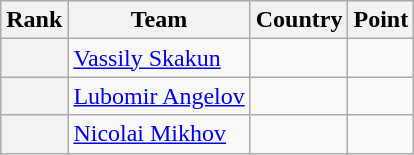<table class="wikitable sortable">
<tr>
<th>Rank</th>
<th>Team</th>
<th>Country</th>
<th>Point</th>
</tr>
<tr>
<th></th>
<td><a href='#'>Vassily Skakun</a></td>
<td></td>
<td></td>
</tr>
<tr>
<th></th>
<td><a href='#'>Lubomir Angelov</a></td>
<td></td>
<td></td>
</tr>
<tr>
<th></th>
<td><a href='#'>Nicolai Mikhov</a></td>
<td></td>
<td></td>
</tr>
</table>
